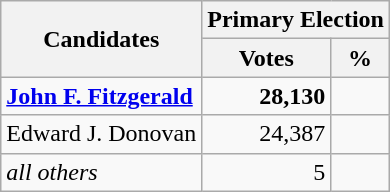<table class=wikitable>
<tr>
<th colspan=1 rowspan=2 ><strong>Candidates</strong></th>
<th colspan=2><strong>Primary Election</strong></th>
</tr>
<tr>
<th>Votes</th>
<th>%</th>
</tr>
<tr>
<td><strong><a href='#'>John F. Fitzgerald</a></strong></td>
<td align="right"><strong>28,130</strong></td>
<td align="right"><strong></strong></td>
</tr>
<tr>
<td>Edward J. Donovan</td>
<td align="right">24,387</td>
<td align="right"></td>
</tr>
<tr>
<td><em>all others</em></td>
<td align="right">5</td>
<td align="right"></td>
</tr>
</table>
